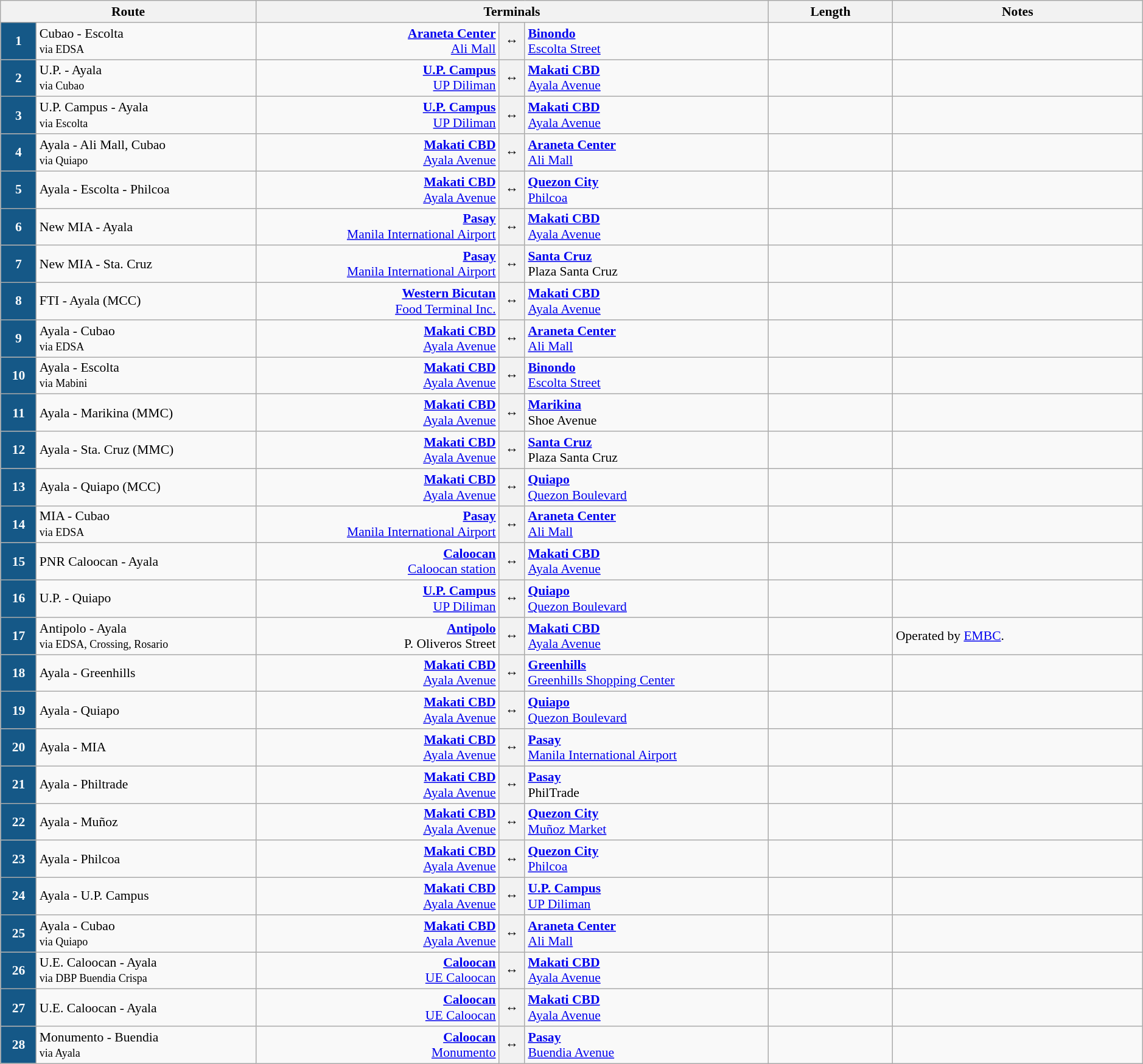<table class="wikitable sortable collapsible" style="margin-left: auto; margin-right: auto; border: none; width: 99%; font-size: 90%;">
<tr>
<th style="width:10%;" colspan="2">Route</th>
<th style="width:20%;" colspan="3" class="unsortable">Terminals</th>
<th style="width:5%;">Length</th>
<th style="width:10%;" class="unsortable">Notes</th>
</tr>
<tr>
<td style="background: #155887; color: white; text-align:center;" data-sort-value=0><strong>1</strong></td>
<td>Cubao - Escolta<br><small>via EDSA</small></td>
<td style="text-align:right;"><strong><a href='#'>Araneta Center</a></strong><br><a href='#'>Ali Mall</a></td>
<th style="width:0.5%; text-align:center;">↔</th>
<td><strong><a href='#'>Binondo</a></strong><br><a href='#'>Escolta Street</a></td>
<td></td>
<td></td>
</tr>
<tr>
<td style="background: #155887; color: white; text-align:center;" data-sort-value=1><strong>2</strong></td>
<td>U.P. - Ayala<br><small>via Cubao</small></td>
<td style="text-align:right;"><strong><a href='#'>U.P. Campus</a></strong><br><a href='#'>UP Diliman</a></td>
<th style="width:0.5%; text-align:center;">↔</th>
<td><strong><a href='#'>Makati CBD</a></strong><br><a href='#'>Ayala Avenue</a></td>
<td></td>
<td></td>
</tr>
<tr>
<td style="background: #155887; color: white; text-align:center;" data-sort-value=2><strong>3</strong></td>
<td>U.P. Campus - Ayala<br><small>via Escolta</small></td>
<td style="text-align:right;"><strong><a href='#'>U.P. Campus</a></strong><br><a href='#'>UP Diliman</a></td>
<th style="width:0.5%; text-align:center;">↔</th>
<td><strong><a href='#'>Makati CBD</a></strong><br><a href='#'>Ayala Avenue</a></td>
<td></td>
<td></td>
</tr>
<tr>
<td style="background: #155887; color: white; text-align:center;" data-sort-value=3><strong>4</strong></td>
<td>Ayala - Ali Mall, Cubao<br><small>via Quiapo</small></td>
<td style="text-align:right;"><strong><a href='#'>Makati CBD</a></strong><br><a href='#'>Ayala Avenue</a></td>
<th style="width:0.5%; text-align:center;">↔</th>
<td><strong><a href='#'>Araneta Center</a></strong><br><a href='#'>Ali Mall</a></td>
<td></td>
<td></td>
</tr>
<tr>
<td style="background: #155887; color: white; text-align:center;" data-sort-value=4><strong>5</strong></td>
<td>Ayala - Escolta - Philcoa</td>
<td style="text-align:right;"><strong><a href='#'>Makati CBD</a></strong><br><a href='#'>Ayala Avenue</a></td>
<th style="width:0.5%; text-align:center;">↔</th>
<td><strong><a href='#'>Quezon City</a></strong><br><a href='#'>Philcoa</a></td>
<td></td>
<td></td>
</tr>
<tr>
<td style="background: #155887; color: white; text-align:center;" data-sort-value=5><strong>6</strong></td>
<td>New MIA - Ayala</td>
<td style="text-align:right;"><strong><a href='#'>Pasay</a></strong><br><a href='#'>Manila International Airport</a></td>
<th style="width:0.5%; text-align:center;">↔</th>
<td><strong><a href='#'>Makati CBD</a></strong><br><a href='#'>Ayala Avenue</a></td>
<td></td>
<td></td>
</tr>
<tr>
<td style="background: #155887; color: white; text-align:center;" data-sort-value=6><strong>7</strong></td>
<td>New MIA - Sta. Cruz</td>
<td style="text-align:right;"><strong><a href='#'>Pasay</a></strong><br><a href='#'>Manila International Airport</a></td>
<th style="width:0.5%; text-align:center;">↔</th>
<td><strong><a href='#'>Santa Cruz</a></strong><br>Plaza Santa Cruz</td>
<td></td>
<td></td>
</tr>
<tr>
<td style="background: #155887; color: white; text-align:center;" data-sort-value=7><strong>8</strong></td>
<td>FTI - Ayala (MCC)</td>
<td style="text-align:right;"><strong><a href='#'>Western Bicutan</a></strong><br><a href='#'>Food Terminal Inc.</a></td>
<th style="width:0.5%; text-align:center;">↔</th>
<td><strong><a href='#'>Makati CBD</a></strong><br><a href='#'>Ayala Avenue</a></td>
<td></td>
<td></td>
</tr>
<tr>
<td style="background: #155887; color: white; text-align:center;" data-sort-value=8><strong>9</strong></td>
<td>Ayala - Cubao<br><small>via EDSA</small></td>
<td style="text-align:right;"><strong><a href='#'>Makati CBD</a></strong><br><a href='#'>Ayala Avenue</a></td>
<th style="width:0.5%; text-align:center;">↔</th>
<td><strong><a href='#'>Araneta Center</a></strong><br><a href='#'>Ali Mall</a></td>
<td></td>
<td></td>
</tr>
<tr>
<td style="background: #155887; color: white; text-align:center;" data-sort-value=9><strong>10</strong></td>
<td>Ayala - Escolta<br><small>via Mabini</small></td>
<td style="text-align:right;"><strong><a href='#'>Makati CBD</a></strong><br><a href='#'>Ayala Avenue</a></td>
<th style="width:0.5%; text-align:center;">↔</th>
<td><strong><a href='#'>Binondo</a></strong><br><a href='#'>Escolta Street</a></td>
<td></td>
<td></td>
</tr>
<tr>
<td style="background: #155887; color: white; text-align:center;" data-sort-value=10><strong>11</strong></td>
<td>Ayala - Marikina (MMC)</td>
<td style="text-align:right;"><strong><a href='#'>Makati CBD</a></strong><br><a href='#'>Ayala Avenue</a></td>
<th style="width:0.5%; text-align:center;">↔</th>
<td><strong><a href='#'>Marikina</a></strong><br>Shoe Avenue</td>
<td></td>
<td></td>
</tr>
<tr>
<td style="background: #155887; color: white; text-align:center;" data-sort-value=11><strong>12</strong></td>
<td>Ayala - Sta. Cruz (MMC)</td>
<td style="text-align:right;"><strong><a href='#'>Makati CBD</a></strong><br><a href='#'>Ayala Avenue</a></td>
<th style="width:0.5%; text-align:center;">↔</th>
<td><strong><a href='#'>Santa Cruz</a></strong><br>Plaza Santa Cruz</td>
<td></td>
<td></td>
</tr>
<tr>
<td style="background: #155887; color: white; text-align:center;" data-sort-value=12><strong>13</strong></td>
<td>Ayala - Quiapo (MCC)</td>
<td style="text-align:right;"><strong><a href='#'>Makati CBD</a></strong><br><a href='#'>Ayala Avenue</a></td>
<th style="width:0.5%; text-align:center;">↔</th>
<td><strong><a href='#'>Quiapo</a></strong><br><a href='#'>Quezon Boulevard</a></td>
<td></td>
<td></td>
</tr>
<tr>
<td style="background: #155887; color: white; text-align:center;" data-sort-value=13><strong>14</strong></td>
<td>MIA - Cubao<br><small>via EDSA</small></td>
<td style="text-align:right;"><strong><a href='#'>Pasay</a></strong><br><a href='#'>Manila International Airport</a></td>
<th style="width:0.5%; text-align:center;">↔</th>
<td><strong><a href='#'>Araneta Center</a></strong><br><a href='#'>Ali Mall</a></td>
<td></td>
<td></td>
</tr>
<tr>
<td style="background: #155887; color: white; text-align:center;" data-sort-value=14><strong>15</strong></td>
<td>PNR Caloocan - Ayala</td>
<td style="text-align:right;"><strong><a href='#'>Caloocan</a></strong><br><a href='#'>Caloocan station</a></td>
<th style="width:0.5%; text-align:center;">↔</th>
<td><strong><a href='#'>Makati CBD</a></strong><br><a href='#'>Ayala Avenue</a></td>
<td></td>
<td></td>
</tr>
<tr>
<td style="background: #155887; color: white; text-align:center;" data-sort-value=15><strong>16</strong></td>
<td>U.P. - Quiapo</td>
<td style="text-align:right;"><strong><a href='#'>U.P. Campus</a></strong><br><a href='#'>UP Diliman</a></td>
<th style="width:0.5%; text-align:center;">↔</th>
<td><strong><a href='#'>Quiapo</a></strong><br><a href='#'>Quezon Boulevard</a></td>
<td></td>
<td></td>
</tr>
<tr>
<td style="background: #155887; color: white; text-align:center;" data-sort-value=16><strong>17</strong></td>
<td>Antipolo - Ayala<br><small>via EDSA, Crossing, Rosario</small></td>
<td style="text-align:right;"><strong><a href='#'>Antipolo</a></strong><br>P. Oliveros Street</td>
<th style="width:0.5%; text-align:center;">↔</th>
<td><strong><a href='#'>Makati CBD</a></strong><br><a href='#'>Ayala Avenue</a></td>
<td></td>
<td>Operated by <a href='#'>EMBC</a>.</td>
</tr>
<tr>
<td style="background: #155887; color: white; text-align:center;" data-sort-value=17><strong>18</strong></td>
<td>Ayala - Greenhills</td>
<td style="text-align:right;"><strong><a href='#'>Makati CBD</a></strong><br><a href='#'>Ayala Avenue</a></td>
<th style="width:0.5%; text-align:center;">↔</th>
<td><strong><a href='#'>Greenhills</a></strong><br><a href='#'>Greenhills Shopping Center</a></td>
<td></td>
<td></td>
</tr>
<tr>
<td style="background: #155887; color: white; text-align:center;" data-sort-value=18><strong>19</strong></td>
<td>Ayala - Quiapo</td>
<td style="text-align:right;"><strong><a href='#'>Makati CBD</a></strong><br><a href='#'>Ayala Avenue</a></td>
<th style="width:0.5%; text-align:center;">↔</th>
<td><strong><a href='#'>Quiapo</a></strong><br><a href='#'>Quezon Boulevard</a></td>
<td></td>
<td></td>
</tr>
<tr>
<td style="background: #155887; color: white; text-align:center;" data-sort-value=19><strong>20</strong></td>
<td>Ayala - MIA</td>
<td style="text-align:right;"><strong><a href='#'>Makati CBD</a></strong><br><a href='#'>Ayala Avenue</a></td>
<th style="width:0.5%; text-align:center;">↔</th>
<td><strong><a href='#'>Pasay</a></strong><br><a href='#'>Manila International Airport</a></td>
<td></td>
<td></td>
</tr>
<tr>
<td style="background: #155887; color: white; text-align:center;" data-sort-value=20><strong>21</strong></td>
<td>Ayala - Philtrade</td>
<td style="text-align:right;"><strong><a href='#'>Makati CBD</a></strong><br><a href='#'>Ayala Avenue</a></td>
<th style="width:0.5%; text-align:center;">↔</th>
<td><strong><a href='#'>Pasay</a></strong><br>PhilTrade</td>
<td></td>
<td></td>
</tr>
<tr>
<td style="background: #155887; color: white; text-align:center;" data-sort-value=21><strong>22</strong></td>
<td>Ayala - Muñoz</td>
<td style="text-align:right;"><strong><a href='#'>Makati CBD</a></strong><br><a href='#'>Ayala Avenue</a></td>
<th style="width:0.5%; text-align:center;">↔</th>
<td><strong><a href='#'>Quezon City</a></strong><br><a href='#'>Muñoz Market</a></td>
<td></td>
<td></td>
</tr>
<tr>
<td style="background: #155887; color: white; text-align:center;" data-sort-value=22><strong>23</strong></td>
<td>Ayala - Philcoa</td>
<td style="text-align:right;"><strong><a href='#'>Makati CBD</a></strong><br><a href='#'>Ayala Avenue</a></td>
<th style="width:0.5%; text-align:center;">↔</th>
<td><strong><a href='#'>Quezon City</a></strong><br><a href='#'>Philcoa</a></td>
<td></td>
<td></td>
</tr>
<tr>
<td style="background: #155887; color: white; text-align:center;" data-sort-value=23><strong>24</strong></td>
<td>Ayala - U.P. Campus</td>
<td style="text-align:right;"><strong><a href='#'>Makati CBD</a></strong><br><a href='#'>Ayala Avenue</a></td>
<th style="width:0.5%; text-align:center;">↔</th>
<td><strong><a href='#'>U.P. Campus</a></strong><br><a href='#'>UP Diliman</a></td>
<td></td>
<td></td>
</tr>
<tr>
<td style="background: #155887; color: white; text-align:center;" data-sort-value=24><strong>25</strong></td>
<td>Ayala - Cubao<br><small>via Quiapo</small></td>
<td style="text-align:right;"><strong><a href='#'>Makati CBD</a></strong><br><a href='#'>Ayala Avenue</a></td>
<th style="width:0.5%; text-align:center;">↔</th>
<td><strong><a href='#'>Araneta Center</a></strong><br><a href='#'>Ali Mall</a></td>
<td></td>
<td></td>
</tr>
<tr>
<td style="background: #155887; color: white; text-align:center;" data-sort-value=25><strong>26</strong></td>
<td>U.E. Caloocan - Ayala<br><small>via DBP Buendia Crispa</small></td>
<td style="text-align:right;"><strong><a href='#'>Caloocan</a></strong><br><a href='#'>UE Caloocan</a></td>
<th style="width:0.5%; text-align:center;">↔</th>
<td><strong><a href='#'>Makati CBD</a></strong><br><a href='#'>Ayala Avenue</a></td>
<td></td>
<td></td>
</tr>
<tr>
<td style="background: #155887; color: white; text-align:center;" data-sort-value=26><strong>27</strong></td>
<td>U.E. Caloocan - Ayala</td>
<td style="text-align:right;"><strong><a href='#'>Caloocan</a></strong><br><a href='#'>UE Caloocan</a></td>
<th style="width:0.5%; text-align:center;">↔</th>
<td><strong><a href='#'>Makati CBD</a></strong><br><a href='#'>Ayala Avenue</a></td>
<td></td>
<td></td>
</tr>
<tr>
<td style="background: #155887; color: white; text-align:center;" data-sort-value=27><strong>28</strong></td>
<td>Monumento - Buendia<br><small>via Ayala</small></td>
<td style="text-align:right;"><strong><a href='#'>Caloocan</a></strong><br><a href='#'>Monumento</a></td>
<th style="width:0.5%; text-align:center;">↔</th>
<td><strong><a href='#'>Pasay</a></strong><br><a href='#'>Buendia Avenue</a></td>
<td></td>
<td></td>
</tr>
</table>
